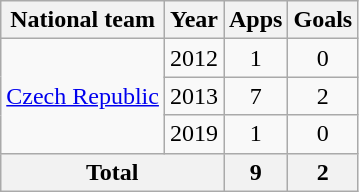<table class="wikitable" style="text-align:center">
<tr>
<th>National team</th>
<th>Year</th>
<th>Apps</th>
<th>Goals</th>
</tr>
<tr>
<td rowspan="3"><a href='#'>Czech Republic</a></td>
<td>2012</td>
<td>1</td>
<td>0</td>
</tr>
<tr>
<td>2013</td>
<td>7</td>
<td>2</td>
</tr>
<tr>
<td>2019</td>
<td>1</td>
<td>0</td>
</tr>
<tr>
<th colspan="2">Total</th>
<th>9</th>
<th>2</th>
</tr>
</table>
